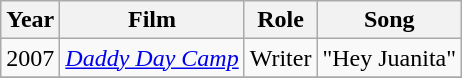<table class="wikitable sortable">
<tr>
<th>Year</th>
<th>Film</th>
<th>Role</th>
<th>Song</th>
</tr>
<tr>
<td>2007</td>
<td><em><a href='#'>Daddy Day Camp</a></em></td>
<td>Writer</td>
<td>"Hey Juanita"</td>
</tr>
<tr>
</tr>
</table>
